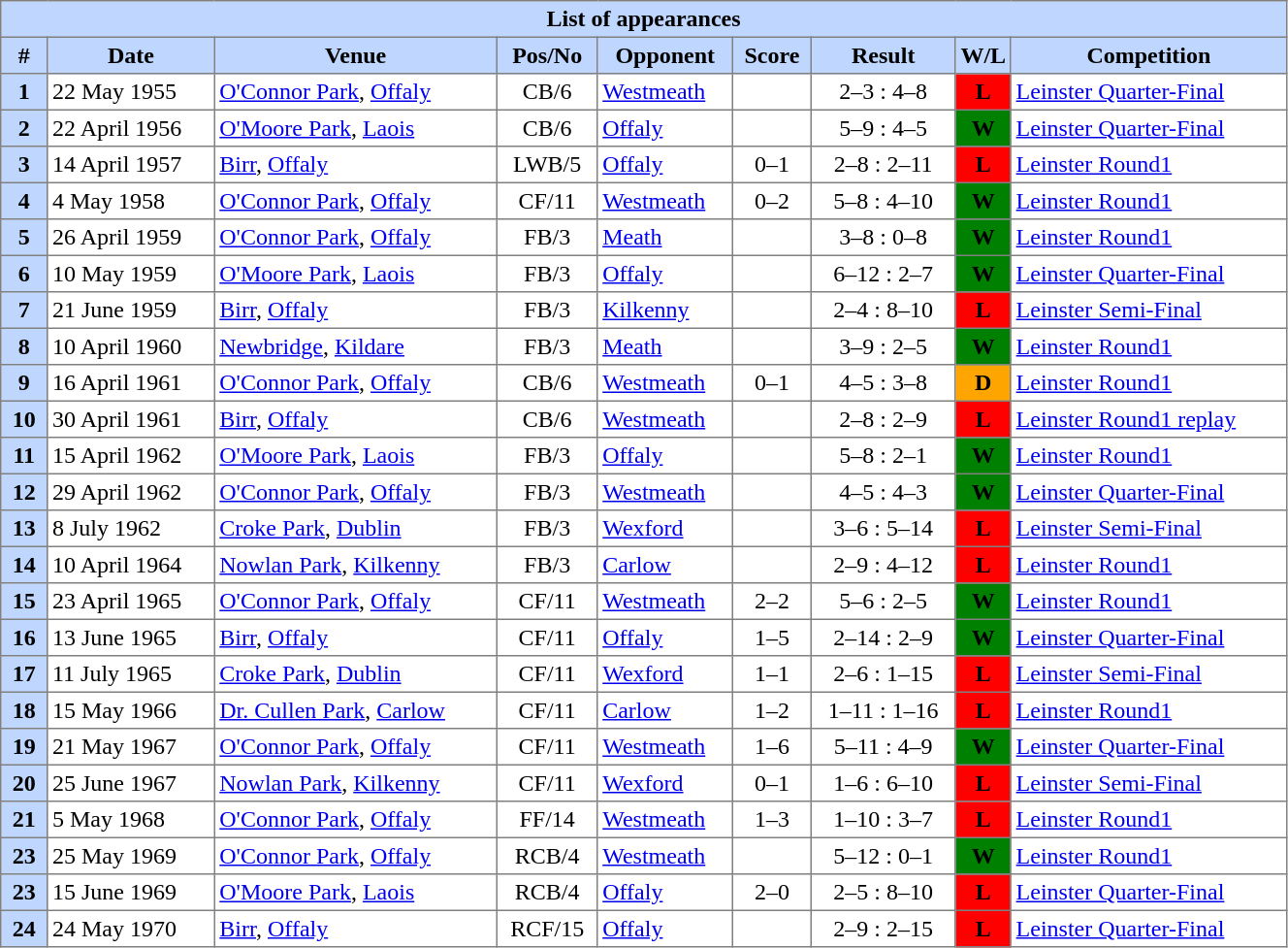<table border=1 cellpadding=3 width="70%" style="margin-left:1em; color: black; border-collapse: collapse;">
<tr align="center" bgcolor="BFD7FF">
<th colspan="9"><strong>List of appearances</strong></th>
</tr>
<tr align="center" bgcolor="BFD7FF">
<th width=25 style="text-align: center;">#</th>
<th>Date</th>
<th>Venue</th>
<th>Pos/No</th>
<th>Opponent</th>
<th>Score</th>
<th>Result</th>
<th width=10>W/L</th>
<th>Competition</th>
</tr>
<tr>
<td style="text-align: center;" bgcolor="BFD7FF"><strong>1</strong></td>
<td>22 May 1955</td>
<td><a href='#'>O'Connor Park</a>, <a href='#'>Offaly</a></td>
<td style="text-align: center;">CB/6</td>
<td><a href='#'>Westmeath</a></td>
<td style="text-align: center;"></td>
<td style="text-align: center;">2–3 : 4–8</td>
<td style="text-align: center;" bgcolor="red"><strong>L</strong></td>
<td><a href='#'>Leinster Quarter-Final</a></td>
</tr>
<tr>
<td style="text-align: center;" bgcolor="BFD7FF"><strong>2</strong></td>
<td>22 April 1956</td>
<td><a href='#'>O'Moore Park</a>, <a href='#'>Laois</a></td>
<td style="text-align: center;">CB/6 </td>
<td><a href='#'>Offaly</a></td>
<td style="text-align: center;"></td>
<td style="text-align: center;">5–9 : 4–5</td>
<td style="text-align: center;" bgcolor="green"><strong>W</strong></td>
<td><a href='#'>Leinster Quarter-Final</a></td>
</tr>
<tr>
<td style="text-align: center;" bgcolor="BFD7FF"><strong>3</strong></td>
<td>14 April 1957</td>
<td><a href='#'>Birr</a>, <a href='#'>Offaly</a></td>
<td style="text-align: center;">LWB/5</td>
<td><a href='#'>Offaly</a></td>
<td style="text-align: center;">0–1</td>
<td style="text-align: center;">2–8 : 2–11</td>
<td style="text-align: center;" bgcolor="red"><strong>L</strong></td>
<td><a href='#'>Leinster Round1</a></td>
</tr>
<tr>
<td style="text-align: center;" bgcolor="BFD7FF"><strong>4</strong></td>
<td>4 May 1958</td>
<td><a href='#'>O'Connor Park</a>, <a href='#'>Offaly</a></td>
<td style="text-align: center;">CF/11</td>
<td><a href='#'>Westmeath</a></td>
<td style="text-align: center;">0–2</td>
<td style="text-align: center;">5–8 : 4–10</td>
<td style="text-align: center;" bgcolor="green"><strong>W</strong></td>
<td><a href='#'>Leinster Round1</a></td>
</tr>
<tr>
<td style="text-align: center;" bgcolor="BFD7FF"><strong>5</strong></td>
<td>26 April 1959</td>
<td><a href='#'>O'Connor Park</a>, <a href='#'>Offaly</a></td>
<td style="text-align: center;">FB/3</td>
<td><a href='#'>Meath</a></td>
<td style="text-align: center;"></td>
<td style="text-align: center;">3–8 : 0–8</td>
<td style="text-align: center;" bgcolor="green"><strong>W</strong></td>
<td><a href='#'>Leinster Round1</a></td>
</tr>
<tr>
<td style="text-align: center;" bgcolor="BFD7FF"><strong>6</strong></td>
<td>10 May 1959</td>
<td><a href='#'>O'Moore Park</a>, <a href='#'>Laois</a></td>
<td style="text-align: center;">FB/3</td>
<td><a href='#'>Offaly</a></td>
<td style="text-align: center;"></td>
<td style="text-align: center;">6–12 : 2–7</td>
<td style="text-align: center;" bgcolor="green"><strong>W</strong></td>
<td><a href='#'>Leinster Quarter-Final</a></td>
</tr>
<tr>
<td style="text-align: center;" bgcolor="BFD7FF"><strong>7</strong></td>
<td>21 June 1959</td>
<td><a href='#'>Birr</a>, <a href='#'>Offaly</a></td>
<td style="text-align: center;">FB/3</td>
<td><a href='#'>Kilkenny</a></td>
<td style="text-align: center;"></td>
<td style="text-align: center;">2–4 : 8–10</td>
<td style="text-align: center;" bgcolor="red"><strong>L</strong></td>
<td><a href='#'>Leinster Semi-Final</a></td>
</tr>
<tr>
<td style="text-align: center;" bgcolor="BFD7FF"><strong>8</strong></td>
<td>10 April 1960</td>
<td><a href='#'>Newbridge</a>, <a href='#'>Kildare</a></td>
<td style="text-align: center;">FB/3</td>
<td><a href='#'>Meath</a></td>
<td style="text-align: center;"></td>
<td style="text-align: center;">3–9 : 2–5</td>
<td style="text-align: center;" bgcolor="green"><strong>W</strong></td>
<td><a href='#'>Leinster Round1</a></td>
</tr>
<tr>
<td style="text-align: center;" bgcolor="BFD7FF"><strong>9</strong></td>
<td>16 April 1961</td>
<td><a href='#'>O'Connor Park</a>, <a href='#'>Offaly</a></td>
<td style="text-align: center;">CB/6</td>
<td><a href='#'>Westmeath</a></td>
<td style="text-align: center;">0–1</td>
<td style="text-align: center;">4–5 : 3–8</td>
<td style="text-align: center;" bgcolor="orange"><strong>D</strong></td>
<td><a href='#'>Leinster Round1</a></td>
</tr>
<tr>
<td style="text-align: center;" bgcolor="BFD7FF"><strong>10</strong></td>
<td>30 April 1961</td>
<td><a href='#'>Birr</a>, <a href='#'>Offaly</a></td>
<td style="text-align: center;">CB/6</td>
<td><a href='#'>Westmeath</a></td>
<td style="text-align: center;"></td>
<td style="text-align: center;">2–8 : 2–9</td>
<td style="text-align: center;" bgcolor="red"><strong>L</strong></td>
<td><a href='#'>Leinster Round1 replay</a></td>
</tr>
<tr>
<td style="text-align: center;" bgcolor="BFD7FF"><strong>11</strong></td>
<td>15 April 1962</td>
<td><a href='#'>O'Moore Park</a>, <a href='#'>Laois</a></td>
<td style="text-align: center;">FB/3</td>
<td><a href='#'>Offaly</a></td>
<td style="text-align: center;"></td>
<td style="text-align: center;">5–8 : 2–1</td>
<td style="text-align: center;" bgcolor="green"><strong>W</strong></td>
<td><a href='#'>Leinster Round1</a></td>
</tr>
<tr>
<td style="text-align: center;" bgcolor="BFD7FF"><strong>12</strong></td>
<td>29 April 1962</td>
<td><a href='#'>O'Connor Park</a>, <a href='#'>Offaly</a></td>
<td style="text-align: center;">FB/3</td>
<td><a href='#'>Westmeath</a></td>
<td style="text-align: center;"></td>
<td style="text-align: center;">4–5 : 4–3</td>
<td style="text-align: center;" bgcolor="green"><strong>W</strong></td>
<td><a href='#'>Leinster Quarter-Final</a></td>
</tr>
<tr>
<td style="text-align: center;" bgcolor="BFD7FF"><strong>13</strong></td>
<td>8 July 1962</td>
<td><a href='#'>Croke Park</a>, <a href='#'>Dublin</a></td>
<td style="text-align: center;">FB/3</td>
<td><a href='#'>Wexford</a></td>
<td style="text-align: center;"></td>
<td style="text-align: center;">3–6 : 5–14</td>
<td style="text-align: center;" bgcolor="red"><strong>L</strong></td>
<td><a href='#'>Leinster Semi-Final</a></td>
</tr>
<tr>
<td style="text-align: center;" bgcolor="BFD7FF"><strong>14</strong></td>
<td>10 April 1964</td>
<td><a href='#'>Nowlan Park</a>, <a href='#'>Kilkenny</a></td>
<td style="text-align: center;">FB/3</td>
<td><a href='#'>Carlow</a></td>
<td style="text-align: center;"></td>
<td style="text-align: center;">2–9 : 4–12</td>
<td style="text-align: center;" bgcolor="red"><strong>L</strong></td>
<td><a href='#'>Leinster Round1</a></td>
</tr>
<tr>
<td style="text-align: center;" bgcolor="BFD7FF"><strong>15</strong></td>
<td>23 April 1965</td>
<td><a href='#'>O'Connor Park</a>, <a href='#'>Offaly</a></td>
<td style="text-align: center;">CF/11</td>
<td><a href='#'>Westmeath</a></td>
<td style="text-align: center;">2–2</td>
<td style="text-align: center;">5–6 : 2–5</td>
<td style="text-align: center;" bgcolor="green"><strong>W</strong></td>
<td><a href='#'>Leinster Round1</a></td>
</tr>
<tr>
<td style="text-align: center;" bgcolor="BFD7FF"><strong>16</strong></td>
<td>13 June 1965</td>
<td><a href='#'>Birr</a>, <a href='#'>Offaly</a></td>
<td style="text-align: center;">CF/11</td>
<td><a href='#'>Offaly</a></td>
<td style="text-align: center;">1–5</td>
<td style="text-align: center;">2–14 : 2–9</td>
<td style="text-align: center;" bgcolor="green"><strong>W</strong></td>
<td><a href='#'>Leinster Quarter-Final</a></td>
</tr>
<tr>
<td style="text-align: center;" bgcolor="BFD7FF"><strong>17</strong></td>
<td>11 July 1965</td>
<td><a href='#'>Croke Park</a>, <a href='#'>Dublin</a></td>
<td style="text-align: center;">CF/11</td>
<td><a href='#'>Wexford</a></td>
<td style="text-align: center;">1–1</td>
<td style="text-align: center;">2–6 : 1–15</td>
<td style="text-align: center;" bgcolor="red"><strong>L</strong></td>
<td><a href='#'>Leinster Semi-Final</a></td>
</tr>
<tr>
<td style="text-align: center;" bgcolor="BFD7FF"><strong>18</strong></td>
<td>15 May 1966</td>
<td><a href='#'>Dr. Cullen Park</a>, <a href='#'>Carlow</a></td>
<td style="text-align: center;">CF/11</td>
<td><a href='#'>Carlow</a></td>
<td style="text-align: center;">1–2</td>
<td style="text-align: center;">1–11 : 1–16</td>
<td style="text-align: center;" bgcolor="red"><strong>L</strong></td>
<td><a href='#'>Leinster Round1</a></td>
</tr>
<tr>
<td style="text-align: center;" bgcolor="BFD7FF"><strong>19</strong></td>
<td>21 May 1967</td>
<td><a href='#'>O'Connor Park</a>, <a href='#'>Offaly</a></td>
<td style="text-align: center;">CF/11</td>
<td><a href='#'>Westmeath</a></td>
<td style="text-align: center;">1–6</td>
<td style="text-align: center;">5–11 : 4–9</td>
<td style="text-align: center;" bgcolor="green"><strong>W</strong></td>
<td><a href='#'>Leinster Quarter-Final</a></td>
</tr>
<tr>
<td style="text-align: center;" bgcolor="BFD7FF"><strong>20</strong></td>
<td>25 June 1967</td>
<td><a href='#'>Nowlan Park</a>, <a href='#'>Kilkenny</a></td>
<td style="text-align: center;">CF/11</td>
<td><a href='#'>Wexford</a></td>
<td style="text-align: center;">0–1</td>
<td style="text-align: center;">1–6 : 6–10</td>
<td style="text-align: center;" bgcolor="red"><strong>L</strong></td>
<td><a href='#'>Leinster Semi-Final</a></td>
</tr>
<tr>
<td style="text-align: center;" bgcolor="BFD7FF"><strong>21</strong></td>
<td>5 May 1968</td>
<td><a href='#'>O'Connor Park</a>, <a href='#'>Offaly</a></td>
<td style="text-align: center;">FF/14</td>
<td><a href='#'>Westmeath</a></td>
<td style="text-align: center;">1–3</td>
<td style="text-align: center;">1–10 : 3–7</td>
<td style="text-align: center;" bgcolor="red"><strong>L</strong></td>
<td><a href='#'>Leinster Round1</a></td>
</tr>
<tr>
<td style="text-align: center;" bgcolor="BFD7FF"><strong>23</strong></td>
<td>25 May 1969</td>
<td><a href='#'>O'Connor Park</a>, <a href='#'>Offaly</a></td>
<td style="text-align: center;">RCB/4</td>
<td><a href='#'>Westmeath</a></td>
<td style="text-align: center;"></td>
<td style="text-align: center;">5–12 : 0–1</td>
<td style="text-align: center;" bgcolor="green"><strong>W</strong></td>
<td><a href='#'>Leinster Round1</a></td>
</tr>
<tr>
<td style="text-align: center;" bgcolor="BFD7FF"><strong>23</strong></td>
<td>15 June 1969</td>
<td><a href='#'>O'Moore Park</a>, <a href='#'>Laois</a></td>
<td style="text-align: center;">RCB/4</td>
<td><a href='#'>Offaly</a></td>
<td style="text-align: center;">2–0</td>
<td style="text-align: center;">2–5 : 8–10</td>
<td style="text-align: center;" bgcolor="red"><strong>L</strong></td>
<td><a href='#'>Leinster Quarter-Final</a></td>
</tr>
<tr>
<td style="text-align: center;" bgcolor="BFD7FF"><strong>24</strong></td>
<td>24 May 1970</td>
<td><a href='#'>Birr</a>, <a href='#'>Offaly</a></td>
<td style="text-align: center;"> RCF/15</td>
<td><a href='#'>Offaly</a></td>
<td style="text-align: center;"></td>
<td style="text-align: center;">2–9 : 2–15</td>
<td style="text-align: center;" bgcolor="red"><strong>L</strong></td>
<td><a href='#'>Leinster Quarter-Final</a></td>
</tr>
</table>
